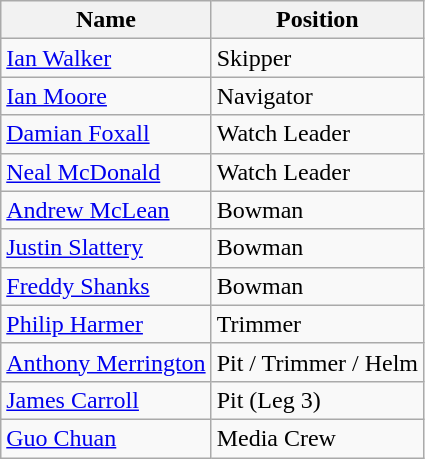<table class="wikitable">
<tr>
<th>Name</th>
<th>Position</th>
</tr>
<tr>
<td><a href='#'>Ian Walker</a></td>
<td>Skipper</td>
</tr>
<tr>
<td><a href='#'>Ian Moore</a></td>
<td>Navigator</td>
</tr>
<tr>
<td><a href='#'>Damian Foxall</a></td>
<td>Watch Leader</td>
</tr>
<tr>
<td><a href='#'>Neal McDonald</a></td>
<td>Watch Leader</td>
</tr>
<tr>
<td><a href='#'>Andrew McLean</a></td>
<td>Bowman</td>
</tr>
<tr>
<td><a href='#'>Justin Slattery</a></td>
<td>Bowman</td>
</tr>
<tr>
<td><a href='#'>Freddy Shanks</a></td>
<td>Bowman</td>
</tr>
<tr>
<td><a href='#'>Philip Harmer</a></td>
<td>Trimmer</td>
</tr>
<tr>
<td><a href='#'>Anthony Merrington</a></td>
<td>Pit / Trimmer / Helm</td>
</tr>
<tr>
<td><a href='#'>James Carroll</a></td>
<td>Pit (Leg 3)</td>
</tr>
<tr>
<td><a href='#'>Guo Chuan</a></td>
<td>Media Crew</td>
</tr>
</table>
